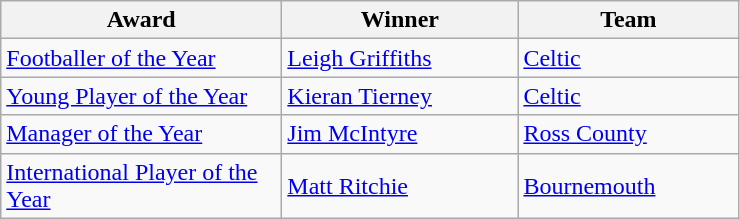<table class="wikitable">
<tr>
<th width=180>Award</th>
<th width=150>Winner</th>
<th width=140>Team</th>
</tr>
<tr>
<td><a href='#'>Footballer of the Year</a></td>
<td><a href='#'>Leigh Griffiths</a></td>
<td><a href='#'>Celtic</a></td>
</tr>
<tr>
<td><a href='#'>Young Player of the Year</a></td>
<td><a href='#'>Kieran Tierney</a></td>
<td><a href='#'>Celtic</a></td>
</tr>
<tr>
<td><a href='#'>Manager of the Year</a></td>
<td><a href='#'>Jim McIntyre</a></td>
<td><a href='#'>Ross County</a></td>
</tr>
<tr>
<td><a href='#'>International Player of the Year</a></td>
<td><a href='#'>Matt Ritchie</a></td>
<td><a href='#'>Bournemouth</a></td>
</tr>
</table>
